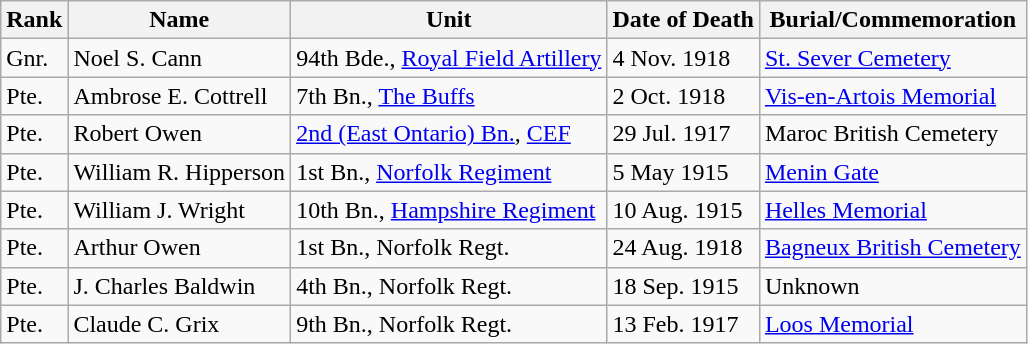<table class="wikitable">
<tr>
<th>Rank</th>
<th>Name</th>
<th>Unit</th>
<th>Date of Death</th>
<th>Burial/Commemoration</th>
</tr>
<tr>
<td>Gnr.</td>
<td>Noel S. Cann</td>
<td>94th Bde., <a href='#'>Royal Field Artillery</a></td>
<td>4 Nov. 1918</td>
<td><a href='#'>St. Sever Cemetery</a></td>
</tr>
<tr>
<td>Pte.</td>
<td>Ambrose E. Cottrell</td>
<td>7th Bn., <a href='#'>The Buffs</a></td>
<td>2 Oct. 1918</td>
<td><a href='#'>Vis-en-Artois Memorial</a></td>
</tr>
<tr>
<td>Pte.</td>
<td>Robert Owen</td>
<td><a href='#'>2nd (East Ontario) Bn.</a>, <a href='#'>CEF</a></td>
<td>29 Jul. 1917</td>
<td>Maroc British Cemetery</td>
</tr>
<tr>
<td>Pte.</td>
<td>William R. Hipperson</td>
<td>1st Bn., <a href='#'>Norfolk Regiment</a></td>
<td>5 May 1915</td>
<td><a href='#'>Menin Gate</a></td>
</tr>
<tr>
<td>Pte.</td>
<td>William J. Wright</td>
<td>10th Bn., <a href='#'>Hampshire Regiment</a></td>
<td>10 Aug. 1915</td>
<td><a href='#'>Helles Memorial</a></td>
</tr>
<tr>
<td>Pte.</td>
<td>Arthur Owen</td>
<td>1st Bn., Norfolk Regt.</td>
<td>24 Aug. 1918</td>
<td><a href='#'>Bagneux British Cemetery</a></td>
</tr>
<tr>
<td>Pte.</td>
<td>J. Charles Baldwin</td>
<td>4th Bn., Norfolk Regt.</td>
<td>18 Sep. 1915</td>
<td>Unknown</td>
</tr>
<tr>
<td>Pte.</td>
<td>Claude C. Grix</td>
<td>9th Bn., Norfolk Regt.</td>
<td>13 Feb. 1917</td>
<td><a href='#'>Loos Memorial</a></td>
</tr>
</table>
